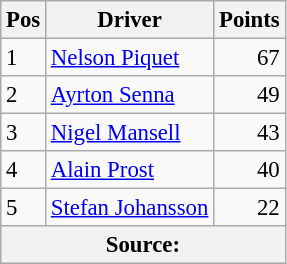<table class="wikitable" style="font-size: 95%;">
<tr>
<th>Pos</th>
<th>Driver</th>
<th>Points</th>
</tr>
<tr>
<td>1</td>
<td> <a href='#'>Nelson Piquet</a></td>
<td align="right">67</td>
</tr>
<tr>
<td>2</td>
<td> <a href='#'>Ayrton Senna</a></td>
<td align="right">49</td>
</tr>
<tr>
<td>3</td>
<td> <a href='#'>Nigel Mansell</a></td>
<td align="right">43</td>
</tr>
<tr>
<td>4</td>
<td> <a href='#'>Alain Prost</a></td>
<td align="right">40</td>
</tr>
<tr>
<td>5</td>
<td> <a href='#'>Stefan Johansson</a></td>
<td align="right">22</td>
</tr>
<tr>
<th colspan=4>Source: </th>
</tr>
</table>
